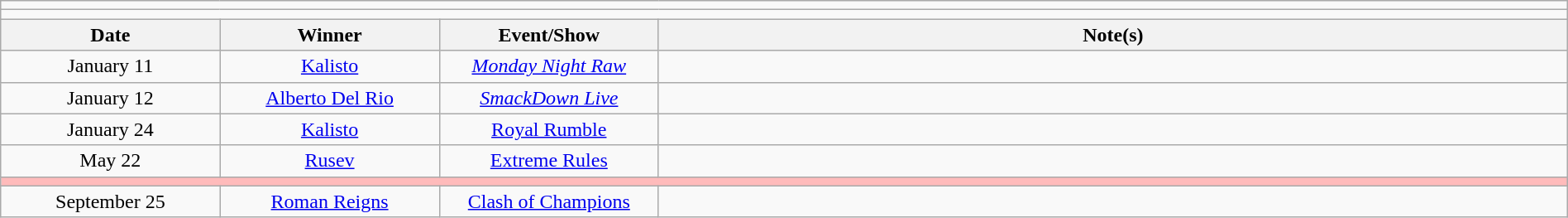<table class="wikitable" style="text-align:center; width:100%;">
<tr>
<td colspan="5"></td>
</tr>
<tr>
<td colspan="5"><strong></strong></td>
</tr>
<tr>
<th width=14%>Date</th>
<th width=14%>Winner</th>
<th width=14%>Event/Show</th>
<th width=58%>Note(s)</th>
</tr>
<tr>
<td>January 11</td>
<td><a href='#'>Kalisto</a></td>
<td><em><a href='#'>Monday Night Raw</a></em></td>
<td></td>
</tr>
<tr>
<td>January 12</td>
<td><a href='#'>Alberto Del Rio</a></td>
<td><em><a href='#'>SmackDown Live</a></em></td>
<td></td>
</tr>
<tr>
<td>January 24</td>
<td><a href='#'>Kalisto</a></td>
<td><a href='#'>Royal Rumble</a></td>
<td></td>
</tr>
<tr>
<td>May 22</td>
<td><a href='#'>Rusev</a></td>
<td><a href='#'>Extreme Rules</a></td>
<td></td>
</tr>
<tr style="background:#FBB;">
<td colspan="5"></td>
</tr>
<tr>
<td>September 25</td>
<td><a href='#'>Roman Reigns</a></td>
<td><a href='#'>Clash of Champions</a></td>
<td></td>
</tr>
</table>
